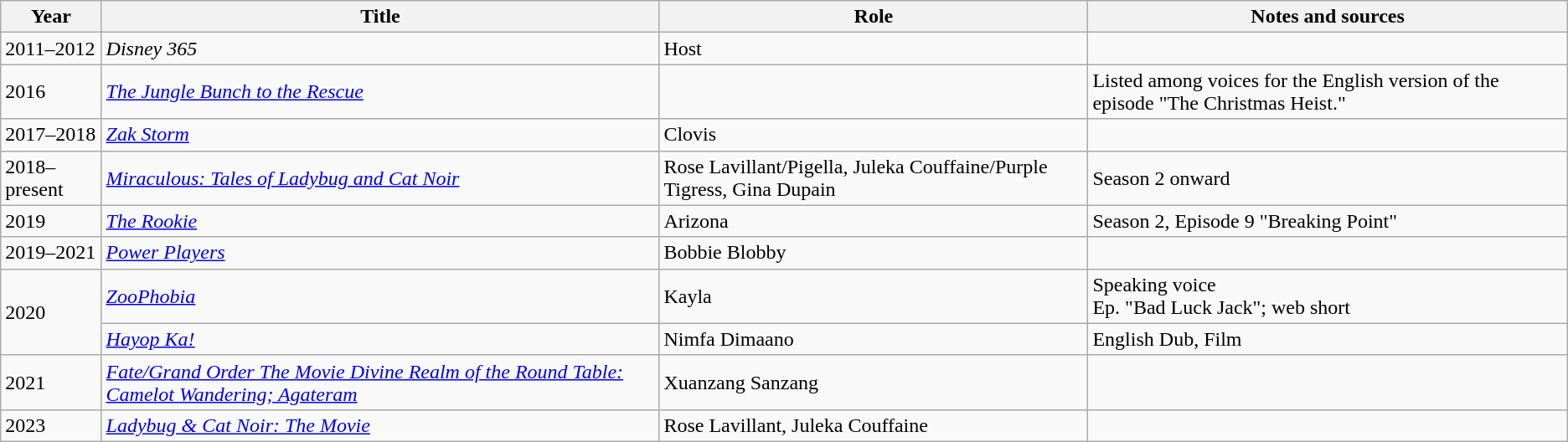<table class="wikitable">
<tr>
<th>Year</th>
<th>Title</th>
<th>Role</th>
<th>Notes and sources</th>
</tr>
<tr>
<td>2011–2012</td>
<td><em>Disney 365</em></td>
<td>Host</td>
<td></td>
</tr>
<tr>
<td>2016</td>
<td><em><a href='#'>The Jungle Bunch to the Rescue</a></em></td>
<td></td>
<td>Listed among voices for the English version of the episode "The Christmas Heist."</td>
</tr>
<tr>
<td>2017–2018</td>
<td><em><a href='#'>Zak Storm</a></em></td>
<td>Clovis</td>
<td></td>
</tr>
<tr>
<td>2018–present</td>
<td><em><a href='#'>Miraculous: Tales of Ladybug and Cat Noir</a></em></td>
<td>Rose Lavillant/Pigella, Juleka Couffaine/Purple Tigress, Gina Dupain</td>
<td>Season 2 onward </td>
</tr>
<tr>
<td>2019</td>
<td><em><a href='#'>The Rookie</a></em></td>
<td>Arizona</td>
<td>Season 2, Episode 9 "Breaking Point"</td>
</tr>
<tr>
<td>2019–2021</td>
<td><em><a href='#'>Power Players</a></em></td>
<td>Bobbie Blobby</td>
<td></td>
</tr>
<tr>
<td rowspan="2">2020</td>
<td><em><a href='#'>ZooPhobia</a></em></td>
<td>Kayla</td>
<td>Speaking voice  <br>Ep. "Bad Luck Jack"; web short</td>
</tr>
<tr>
<td><em><a href='#'>Hayop Ka!</a></em></td>
<td>Nimfa Dimaano</td>
<td>English Dub, Film</td>
</tr>
<tr>
<td>2021</td>
<td><em><a href='#'>Fate/Grand Order The Movie Divine Realm of the Round Table: Camelot Wandering; Agateram</a></em></td>
<td>Xuanzang Sanzang</td>
<td></td>
</tr>
<tr>
<td>2023</td>
<td><em><a href='#'>Ladybug & Cat Noir: The Movie</a></em></td>
<td>Rose Lavillant, Juleka Couffaine</td>
<td></td>
</tr>
</table>
